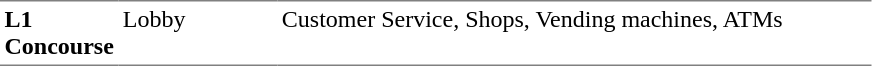<table table border=0 cellspacing=0 cellpadding=3>
<tr>
<td style="border-bottom:solid 1px gray; border-top:solid 1px gray;" valign=top width=50><strong>L1<br>Concourse</strong></td>
<td style="border-bottom:solid 1px gray; border-top:solid 1px gray;" valign=top width=100>Lobby</td>
<td style="border-bottom:solid 1px gray; border-top:solid 1px gray;" valign=top width=390>Customer Service, Shops, Vending machines, ATMs</td>
</tr>
</table>
